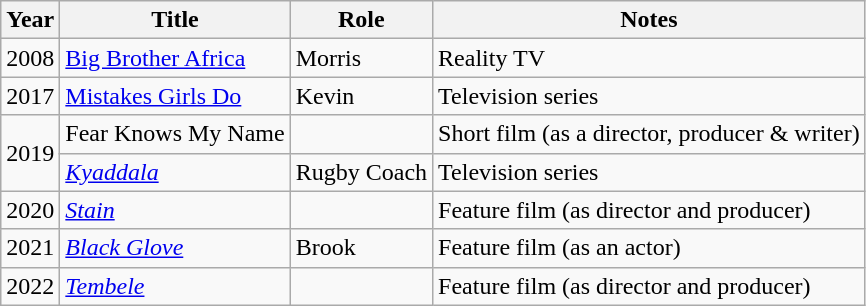<table class="wikitable sortable">
<tr>
<th>Year</th>
<th>Title</th>
<th>Role</th>
<th class="unsortable">Notes</th>
</tr>
<tr>
<td>2008</td>
<td><a href='#'>Big Brother Africa</a></td>
<td>Morris</td>
<td>Reality TV</td>
</tr>
<tr>
<td>2017</td>
<td><a href='#'>Mistakes Girls Do</a></td>
<td>Kevin</td>
<td>Television series</td>
</tr>
<tr>
<td rowspan="2">2019</td>
<td>Fear Knows My Name</td>
<td></td>
<td>Short film (as a director, producer & writer)</td>
</tr>
<tr>
<td><em><a href='#'>Kyaddala</a></em></td>
<td>Rugby Coach</td>
<td>Television series</td>
</tr>
<tr>
<td>2020</td>
<td><em><a href='#'>Stain</a></em></td>
<td></td>
<td>Feature film (as director and producer)</td>
</tr>
<tr>
<td>2021</td>
<td><em><a href='#'>Black Glove</a></em></td>
<td>Brook</td>
<td>Feature film (as an actor)</td>
</tr>
<tr>
<td>2022</td>
<td><em><a href='#'>Tembele</a></em></td>
<td></td>
<td>Feature film (as director and producer)</td>
</tr>
</table>
